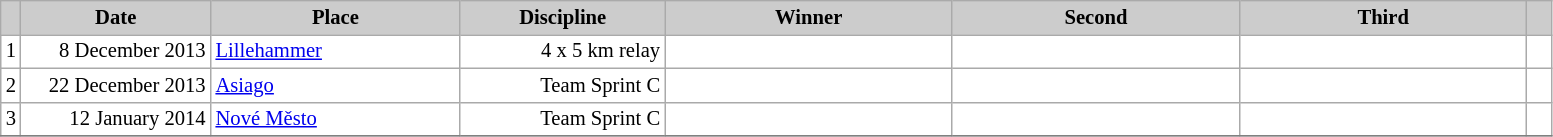<table class="wikitable plainrowheaders" style="background:#fff; font-size:86%; line-height:16px; border:grey solid 1px; border-collapse:collapse;">
<tr style="background:#ccc; text-align:center;">
<th scope="col" style="background:#ccc; width=20 px;"></th>
<th scope="col" style="background:#ccc; width:120px;">Date</th>
<th scope="col" style="background:#ccc; width:160px;">Place</th>
<th scope="col" style="background:#ccc; width:130px;">Discipline</th>
<th scope="col" style="background:#ccc; width:185px;">Winner</th>
<th scope="col" style="background:#ccc; width:185px;">Second</th>
<th scope="col" style="background:#ccc; width:185px;">Third</th>
<th scope="col" style="background:#ccc; width:10px;"></th>
</tr>
<tr>
<td align=center>1</td>
<td align=right>8 December 2013</td>
<td> <a href='#'>Lillehammer</a></td>
<td align=right>4 x 5 km relay</td>
<td></td>
<td></td>
<td></td>
<td></td>
</tr>
<tr>
<td align=center>2</td>
<td align=right>22 December 2013</td>
<td> <a href='#'>Asiago</a></td>
<td align=right>Team Sprint C</td>
<td></td>
<td></td>
<td></td>
<td></td>
</tr>
<tr>
<td align=center>3</td>
<td align=right>12 January 2014</td>
<td> <a href='#'>Nové Město</a></td>
<td align=right>Team Sprint C</td>
<td></td>
<td></td>
<td></td>
<td></td>
</tr>
<tr>
</tr>
</table>
